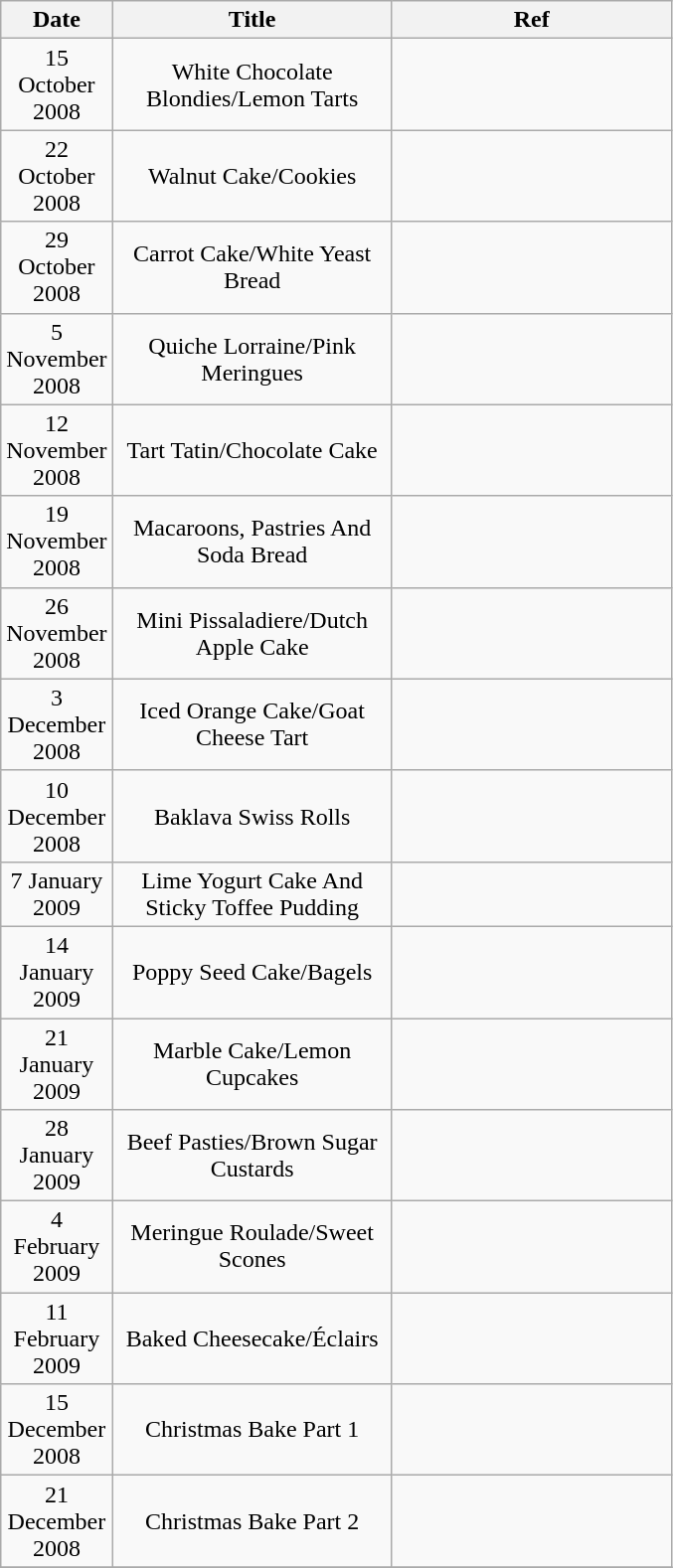<table class="wikitable sortable">
<tr>
<th width="50" rowspan="1">Date</th>
<th width="180" rowspan="1">Title</th>
<th width="180" rowspan="1">Ref</th>
</tr>
<tr>
<td align="center">15 October 2008</td>
<td align="center">White Chocolate Blondies/Lemon Tarts</td>
<td align="center"></td>
</tr>
<tr>
<td align="center">22 October 2008</td>
<td align="center">Walnut Cake/Cookies</td>
<td align="center"></td>
</tr>
<tr>
<td align="center">29 October 2008</td>
<td align="center">Carrot Cake/White Yeast Bread</td>
<td align="center"></td>
</tr>
<tr>
<td align="center">5 November 2008</td>
<td align="center">Quiche Lorraine/Pink Meringues</td>
<td align="center"></td>
</tr>
<tr>
<td align="center">12 November 2008</td>
<td align="center">Tart Tatin/Chocolate Cake</td>
<td align="center"></td>
</tr>
<tr>
<td align="center">19 November 2008</td>
<td align="center">Macaroons, Pastries And Soda Bread</td>
<td align="center"></td>
</tr>
<tr>
<td align="center">26 November 2008</td>
<td align="center">Mini Pissaladiere/Dutch Apple Cake</td>
<td align="center"></td>
</tr>
<tr>
<td align="center">3 December 2008</td>
<td align="center">Iced Orange Cake/Goat Cheese Tart</td>
<td align="center"></td>
</tr>
<tr>
<td align="center">10 December 2008</td>
<td align="center">Baklava Swiss Rolls</td>
<td align="center"></td>
</tr>
<tr>
<td align="center">7 January 2009</td>
<td align="center">Lime Yogurt Cake And Sticky Toffee Pudding</td>
<td align="center"></td>
</tr>
<tr>
<td align="center">14 January 2009</td>
<td align="center">Poppy Seed Cake/Bagels</td>
<td align="center"></td>
</tr>
<tr>
<td align="center">21 January 2009</td>
<td align="center">Marble Cake/Lemon Cupcakes</td>
<td align="center"></td>
</tr>
<tr>
<td align="center">28 January 2009</td>
<td align="center">Beef Pasties/Brown Sugar Custards</td>
<td align="center"></td>
</tr>
<tr>
<td align="center">4 February 2009</td>
<td align="center">Meringue Roulade/Sweet Scones</td>
<td align="center"></td>
</tr>
<tr>
<td align="center">11 February 2009</td>
<td align="center">Baked Cheesecake/Éclairs</td>
<td align="center"></td>
</tr>
<tr>
<td align="center">15 December 2008</td>
<td align="center">Christmas Bake Part 1</td>
<td align="center"></td>
</tr>
<tr>
<td align="center">21 December 2008</td>
<td align="center">Christmas Bake Part 2</td>
<td align="center"></td>
</tr>
<tr>
</tr>
</table>
